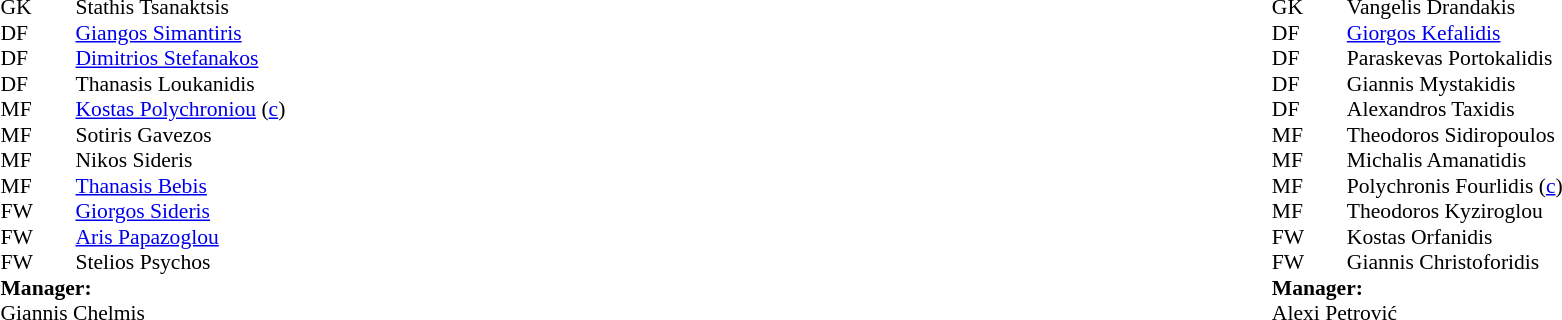<table width="100%">
<tr>
<td valign="top" width="50%"><br><table style="font-size: 90%" cellspacing="0" cellpadding="0">
<tr>
<th width="25"></th>
<th width="25"></th>
</tr>
<tr>
<td>GK</td>
<td></td>
<td> Stathis Tsanaktsis</td>
</tr>
<tr>
<td>DF</td>
<td></td>
<td> <a href='#'>Giangos Simantiris</a></td>
</tr>
<tr>
<td>DF</td>
<td></td>
<td> <a href='#'>Dimitrios Stefanakos</a></td>
</tr>
<tr>
<td>DF</td>
<td></td>
<td> Thanasis Loukanidis</td>
</tr>
<tr>
<td>MF</td>
<td></td>
<td> <a href='#'>Kostas Polychroniou</a> (<a href='#'>c</a>)</td>
</tr>
<tr>
<td>MF</td>
<td></td>
<td> Sotiris Gavezos</td>
</tr>
<tr>
<td>MF</td>
<td></td>
<td> Nikos Sideris</td>
</tr>
<tr>
<td>MF</td>
<td></td>
<td> <a href='#'>Thanasis Bebis</a></td>
</tr>
<tr>
<td>FW</td>
<td></td>
<td> <a href='#'>Giorgos Sideris</a></td>
</tr>
<tr>
<td>FW</td>
<td></td>
<td> <a href='#'>Aris Papazoglou</a></td>
</tr>
<tr>
<td>FW</td>
<td></td>
<td> Stelios Psychos</td>
</tr>
<tr>
<td colspan=4><strong>Manager:</strong></td>
</tr>
<tr>
<td colspan="4"> Giannis Chelmis</td>
</tr>
</table>
</td>
<td valign="top" width="50%"><br><table style="font-size: 90%" cellspacing="0" cellpadding="0" align="center">
<tr>
<th width="25"></th>
<th width="25"></th>
</tr>
<tr>
<td>GK</td>
<td></td>
<td> Vangelis Drandakis</td>
</tr>
<tr>
<td>DF</td>
<td></td>
<td> <a href='#'>Giorgos Kefalidis</a></td>
</tr>
<tr>
<td>DF</td>
<td></td>
<td> Paraskevas Portokalidis</td>
</tr>
<tr>
<td>DF</td>
<td></td>
<td> Giannis Mystakidis</td>
</tr>
<tr>
<td>DF</td>
<td></td>
<td> Alexandros Taxidis</td>
</tr>
<tr>
<td>MF</td>
<td></td>
<td> Theodoros Sidiropoulos</td>
</tr>
<tr>
<td>MF</td>
<td></td>
<td> Michalis Amanatidis</td>
</tr>
<tr>
<td>MF</td>
<td></td>
<td> Polychronis Fourlidis (<a href='#'>c</a>)</td>
</tr>
<tr>
<td>MF</td>
<td></td>
<td> Theodoros Kyziroglou</td>
</tr>
<tr>
<td>FW</td>
<td></td>
<td> Kostas Orfanidis</td>
</tr>
<tr>
<td>FW</td>
<td></td>
<td> Giannis Christoforidis</td>
</tr>
<tr>
<td colspan=4><strong>Manager:</strong></td>
</tr>
<tr>
<td colspan="4"> Alexi Petrović</td>
</tr>
</table>
</td>
</tr>
</table>
